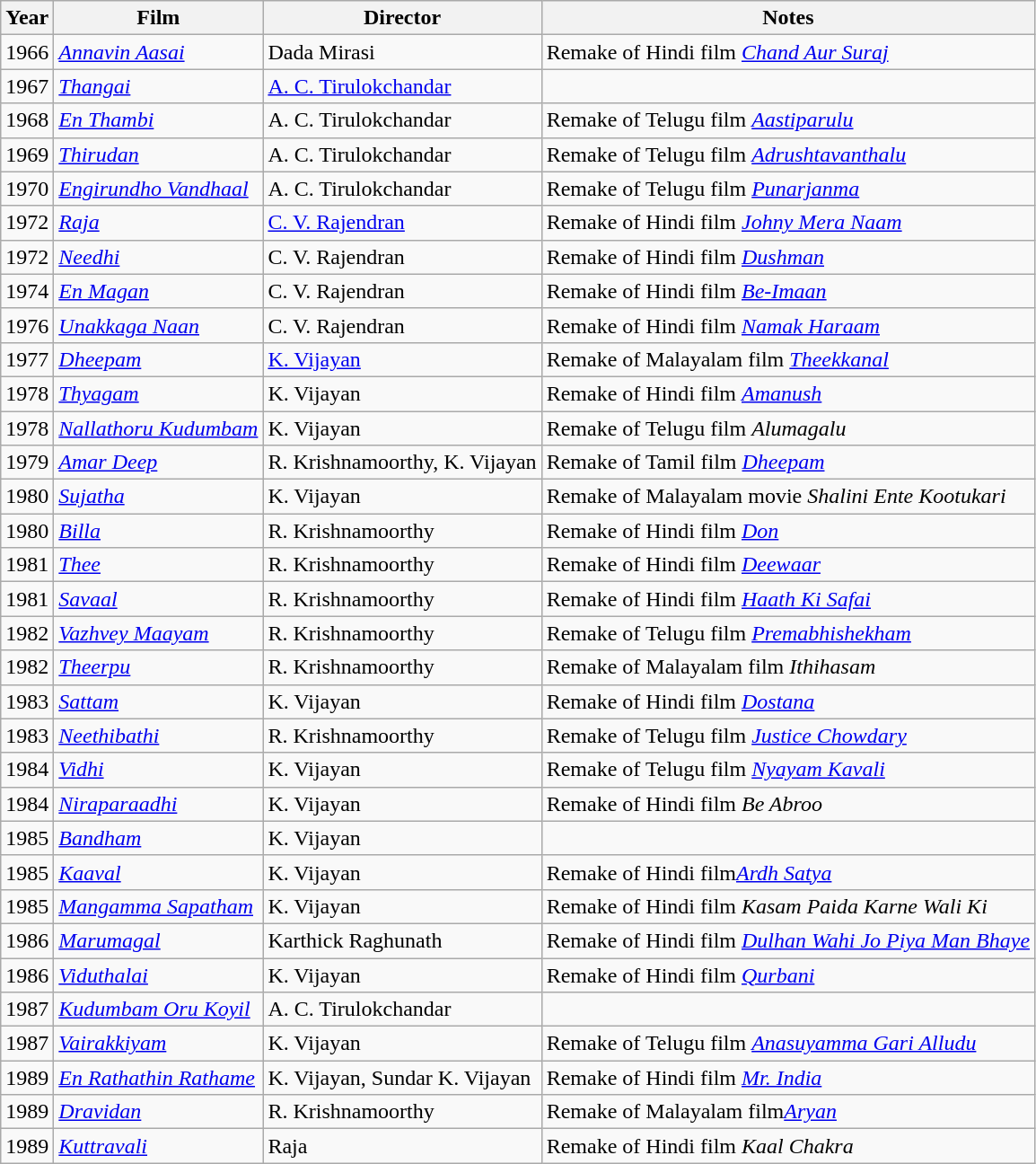<table class="wikitable">
<tr>
<th>Year</th>
<th>Film</th>
<th>Director</th>
<th>Notes</th>
</tr>
<tr>
<td>1966</td>
<td><em><a href='#'>Annavin Aasai</a></em></td>
<td>Dada Mirasi</td>
<td>Remake of Hindi film <em><a href='#'>Chand Aur Suraj</a></em></td>
</tr>
<tr>
<td>1967</td>
<td><em><a href='#'>Thangai</a></em></td>
<td><a href='#'>A. C. Tirulokchandar</a></td>
<td></td>
</tr>
<tr>
<td>1968</td>
<td><em><a href='#'>En Thambi</a></em></td>
<td>A. C. Tirulokchandar</td>
<td>Remake of Telugu film <em><a href='#'>Aastiparulu</a></em></td>
</tr>
<tr>
<td>1969</td>
<td><em><a href='#'>Thirudan</a></em></td>
<td>A. C. Tirulokchandar</td>
<td>Remake of Telugu film <em><a href='#'>Adrushtavanthalu</a></em></td>
</tr>
<tr>
<td>1970</td>
<td><em><a href='#'>Engirundho Vandhaal</a></em></td>
<td>A. C. Tirulokchandar</td>
<td>Remake of Telugu film <em><a href='#'>Punarjanma</a></em></td>
</tr>
<tr>
<td>1972</td>
<td><em><a href='#'>Raja</a></em></td>
<td><a href='#'>C. V. Rajendran</a></td>
<td>Remake of Hindi film <em><a href='#'>Johny Mera Naam</a></em></td>
</tr>
<tr>
<td>1972</td>
<td><em><a href='#'>Needhi</a></em></td>
<td>C. V. Rajendran</td>
<td>Remake of Hindi film <em><a href='#'>Dushman</a></em></td>
</tr>
<tr>
<td>1974</td>
<td><em><a href='#'>En Magan</a></em></td>
<td>C. V. Rajendran</td>
<td>Remake of Hindi film <em><a href='#'>Be-Imaan</a></em></td>
</tr>
<tr>
<td>1976</td>
<td><em><a href='#'>Unakkaga Naan</a></em></td>
<td>C. V. Rajendran</td>
<td>Remake of Hindi film <em><a href='#'>Namak Haraam</a></em></td>
</tr>
<tr>
<td>1977</td>
<td><em><a href='#'>Dheepam</a></em></td>
<td><a href='#'>K. Vijayan</a></td>
<td>Remake of Malayalam film <em><a href='#'>Theekkanal</a></em></td>
</tr>
<tr>
<td>1978</td>
<td><em><a href='#'>Thyagam</a></em></td>
<td>K. Vijayan</td>
<td>Remake of Hindi film <em><a href='#'>Amanush</a></em></td>
</tr>
<tr>
<td>1978</td>
<td><em><a href='#'>Nallathoru Kudumbam</a></em></td>
<td>K. Vijayan</td>
<td>Remake of Telugu film <em>Alumagalu</em></td>
</tr>
<tr>
<td>1979</td>
<td><em><a href='#'>Amar Deep</a></em></td>
<td>R. Krishnamoorthy, K. Vijayan</td>
<td>Remake of Tamil film <em><a href='#'>Dheepam</a></em></td>
</tr>
<tr>
<td>1980</td>
<td><em><a href='#'>Sujatha</a></em></td>
<td>K. Vijayan</td>
<td>Remake of Malayalam movie <em>Shalini Ente Kootukari</em></td>
</tr>
<tr>
<td>1980</td>
<td><em><a href='#'>Billa</a></em></td>
<td>R. Krishnamoorthy</td>
<td>Remake of Hindi film <em><a href='#'>Don</a></em></td>
</tr>
<tr>
<td>1981</td>
<td><em><a href='#'>Thee</a></em></td>
<td>R. Krishnamoorthy</td>
<td>Remake of Hindi film <em><a href='#'>Deewaar</a></em></td>
</tr>
<tr>
<td>1981</td>
<td><em><a href='#'>Savaal</a></em></td>
<td>R. Krishnamoorthy</td>
<td>Remake of Hindi film <em><a href='#'>Haath Ki Safai </a></em></td>
</tr>
<tr>
<td>1982</td>
<td><em><a href='#'>Vazhvey Maayam</a></em></td>
<td>R. Krishnamoorthy</td>
<td>Remake of Telugu film <em><a href='#'>Premabhishekham</a></em></td>
</tr>
<tr>
<td>1982</td>
<td><em><a href='#'>Theerpu</a></em></td>
<td>R. Krishnamoorthy</td>
<td>Remake of Malayalam film <em>Ithihasam</em></td>
</tr>
<tr>
<td>1983</td>
<td><em><a href='#'>Sattam</a></em></td>
<td>K. Vijayan</td>
<td>Remake of Hindi film <em><a href='#'>Dostana</a></em></td>
</tr>
<tr>
<td>1983</td>
<td><em><a href='#'>Neethibathi</a></em></td>
<td>R. Krishnamoorthy</td>
<td>Remake of Telugu film <em><a href='#'>Justice Chowdary</a></em></td>
</tr>
<tr>
<td>1984</td>
<td><em><a href='#'>Vidhi</a></em></td>
<td>K. Vijayan</td>
<td>Remake of Telugu film <em><a href='#'>Nyayam Kavali</a></em></td>
</tr>
<tr>
<td>1984</td>
<td><em><a href='#'>Niraparaadhi</a></em></td>
<td>K. Vijayan</td>
<td>Remake of Hindi film <em>Be Abroo</em></td>
</tr>
<tr>
<td>1985</td>
<td><em><a href='#'>Bandham</a></em></td>
<td>K. Vijayan</td>
<td></td>
</tr>
<tr>
<td>1985</td>
<td><em><a href='#'>Kaaval</a></em></td>
<td>K. Vijayan</td>
<td>Remake of Hindi film<em><a href='#'>Ardh Satya</a></em></td>
</tr>
<tr>
<td>1985</td>
<td><em><a href='#'>Mangamma Sapatham</a></em></td>
<td>K. Vijayan</td>
<td>Remake of Hindi film <em>Kasam Paida Karne Wali Ki</em></td>
</tr>
<tr>
<td>1986</td>
<td><em><a href='#'>Marumagal</a></em></td>
<td>Karthick Raghunath</td>
<td>Remake of Hindi film <em><a href='#'>Dulhan Wahi Jo Piya Man Bhaye</a></em></td>
</tr>
<tr>
<td>1986</td>
<td><em><a href='#'>Viduthalai</a></em></td>
<td>K. Vijayan</td>
<td>Remake of Hindi film <em><a href='#'>Qurbani</a></em></td>
</tr>
<tr>
<td>1987</td>
<td><em><a href='#'>Kudumbam Oru Koyil</a></em></td>
<td>A. C. Tirulokchandar</td>
<td></td>
</tr>
<tr>
<td>1987</td>
<td><em><a href='#'>Vairakkiyam</a></em></td>
<td>K. Vijayan</td>
<td>Remake of Telugu film <em><a href='#'>Anasuyamma Gari Alludu</a></em></td>
</tr>
<tr>
<td>1989</td>
<td><em><a href='#'>En Rathathin Rathame</a></em></td>
<td>K. Vijayan, Sundar K. Vijayan</td>
<td>Remake of Hindi film <em><a href='#'>Mr. India</a></em></td>
</tr>
<tr>
<td>1989</td>
<td><em><a href='#'>Dravidan</a></em></td>
<td>R. Krishnamoorthy</td>
<td>Remake of Malayalam film<em><a href='#'>Aryan</a></em></td>
</tr>
<tr>
<td>1989</td>
<td><em><a href='#'>Kuttravali</a></em></td>
<td>Raja</td>
<td>Remake of Hindi film <em>Kaal Chakra</em></td>
</tr>
</table>
